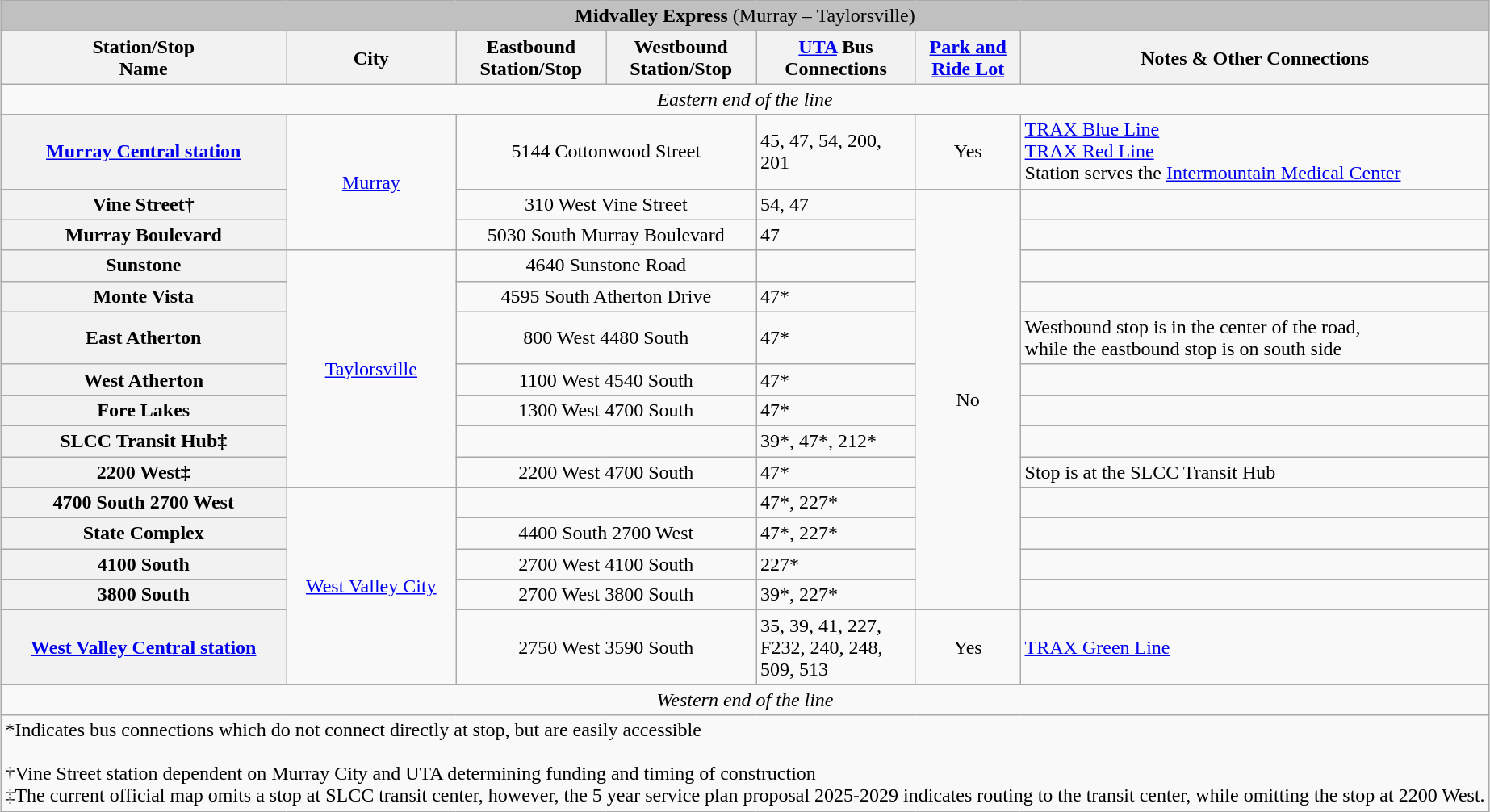<table class="wikitable" align=center style="margin:1em auto;">
<tr bgcolor=#C0C0C0>
<td colspan=7 align=center><span><strong>Midvalley Express</strong> (Murray – Taylorsville)</span></td>
</tr>
<tr>
<th>Station/Stop<br>Name</th>
<th>City</th>
<th>Eastbound<br>Station/Stop</th>
<th>Westbound<br>Station/Stop</th>
<th><a href='#'>UTA</a> Bus<br>Connections<br></th>
<th><a href='#'>Park and<br>Ride Lot</a></th>
<th>Notes & Other Connections</th>
</tr>
<tr>
<td align=center colspan=7><em>Eastern end of the line</em></td>
</tr>
<tr>
<th><a href='#'>Murray Central station</a></th>
<td align=center rowspan=3><a href='#'>Murray</a></td>
<td align=center colspan=2>5144 Cottonwood Street</td>
<td align=left>45, 47, 54, 200,<br>201</td>
<td align=center>Yes</td>
<td align=left> <a href='#'>TRAX Blue Line</a><br> <a href='#'>TRAX Red Line</a><br>Station serves the <a href='#'>Intermountain Medical Center</a></td>
</tr>
<tr>
<th>Vine Street†</th>
<td align=center colspan=2>310 West Vine Street</td>
<td align=left>54, 47</td>
<td align=center rowspan=13>No</td>
<td></td>
</tr>
<tr>
<th>Murray Boulevard</th>
<td align=center colspan=2>5030 South Murray Boulevard</td>
<td align=left>47</td>
<td></td>
</tr>
<tr>
<th>Sunstone</th>
<td align=center rowspan=7><a href='#'>Taylorsville</a></td>
<td align=center colspan=2>4640 Sunstone Road</td>
<td></td>
</tr>
<tr>
<th>Monte Vista</th>
<td align=center colspan=2>4595 South Atherton Drive</td>
<td align=left>47*</td>
<td></td>
</tr>
<tr>
<th>East Atherton</th>
<td align=center colspan=2>800 West 4480 South</td>
<td align=left>47*</td>
<td>Westbound stop is in the center of the road,<br>while the eastbound stop is on south side</td>
</tr>
<tr>
<th>West Atherton</th>
<td align=center colspan=2>1100 West 4540 South</td>
<td align=left>47*</td>
<td></td>
</tr>
<tr>
<th>Fore Lakes</th>
<td align=center colspan=2>1300 West 4700 South</td>
<td align=left>47*</td>
<td></td>
</tr>
<tr>
<th>SLCC Transit Hub‡</th>
<td align=center colspan=2></td>
<td align=left>39*, 47*, 212*</td>
<td></td>
</tr>
<tr>
<th>2200 West‡</th>
<td align=center colspan=2>2200 West 4700 South</td>
<td align=left>47*</td>
<td>Stop is at the SLCC Transit Hub</td>
</tr>
<tr>
<th>4700 South 2700 West</th>
<td align=center rowspan=5><a href='#'>West Valley City</a></td>
<td align=center colspan=2></td>
<td align=left>47*, 227*</td>
<td></td>
</tr>
<tr>
<th>State Complex</th>
<td align=center colspan=2>4400 South 2700 West</td>
<td align=left>47*, 227*</td>
<td></td>
</tr>
<tr>
<th>4100 South</th>
<td align=center colspan=2>2700 West 4100 South</td>
<td align=left>227*</td>
<td></td>
</tr>
<tr>
<th>3800 South</th>
<td align=center colspan=2>2700 West 3800 South</td>
<td align=left>39*, 227*</td>
<td></td>
</tr>
<tr>
<th><a href='#'>West Valley Central station</a></th>
<td align=center colspan=2>2750 West 3590 South</td>
<td align=left>35, 39, 41, 227,<br>F232, 240, 248,<br>509, 513</td>
<td align=center>Yes</td>
<td align=left> <a href='#'>TRAX Green Line</a></td>
</tr>
<tr>
<td align=center colspan=7><em>Western end of the line</em></td>
</tr>
<tr>
<td align=left colspan=7>*Indicates bus connections which do not connect directly at stop, but are easily accessible <br><br>†Vine Street station dependent on Murray City and UTA determining funding and timing of construction <br>
‡The current official map omits a stop at SLCC transit center, however, the 5 year service plan proposal 2025-2029 indicates routing to the transit center, while omitting the stop at 2200 West.</td>
</tr>
</table>
